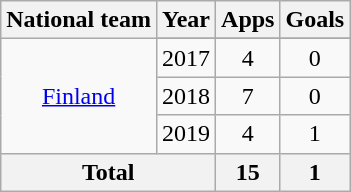<table class="wikitable" style="text-align:center">
<tr>
<th>National team</th>
<th>Year</th>
<th>Apps</th>
<th>Goals</th>
</tr>
<tr>
<td rowspan=4><a href='#'>Finland</a></td>
</tr>
<tr>
<td>2017</td>
<td>4</td>
<td>0</td>
</tr>
<tr>
<td>2018</td>
<td>7</td>
<td>0</td>
</tr>
<tr>
<td>2019</td>
<td>4</td>
<td>1</td>
</tr>
<tr>
<th colspan=2>Total</th>
<th>15</th>
<th>1</th>
</tr>
</table>
